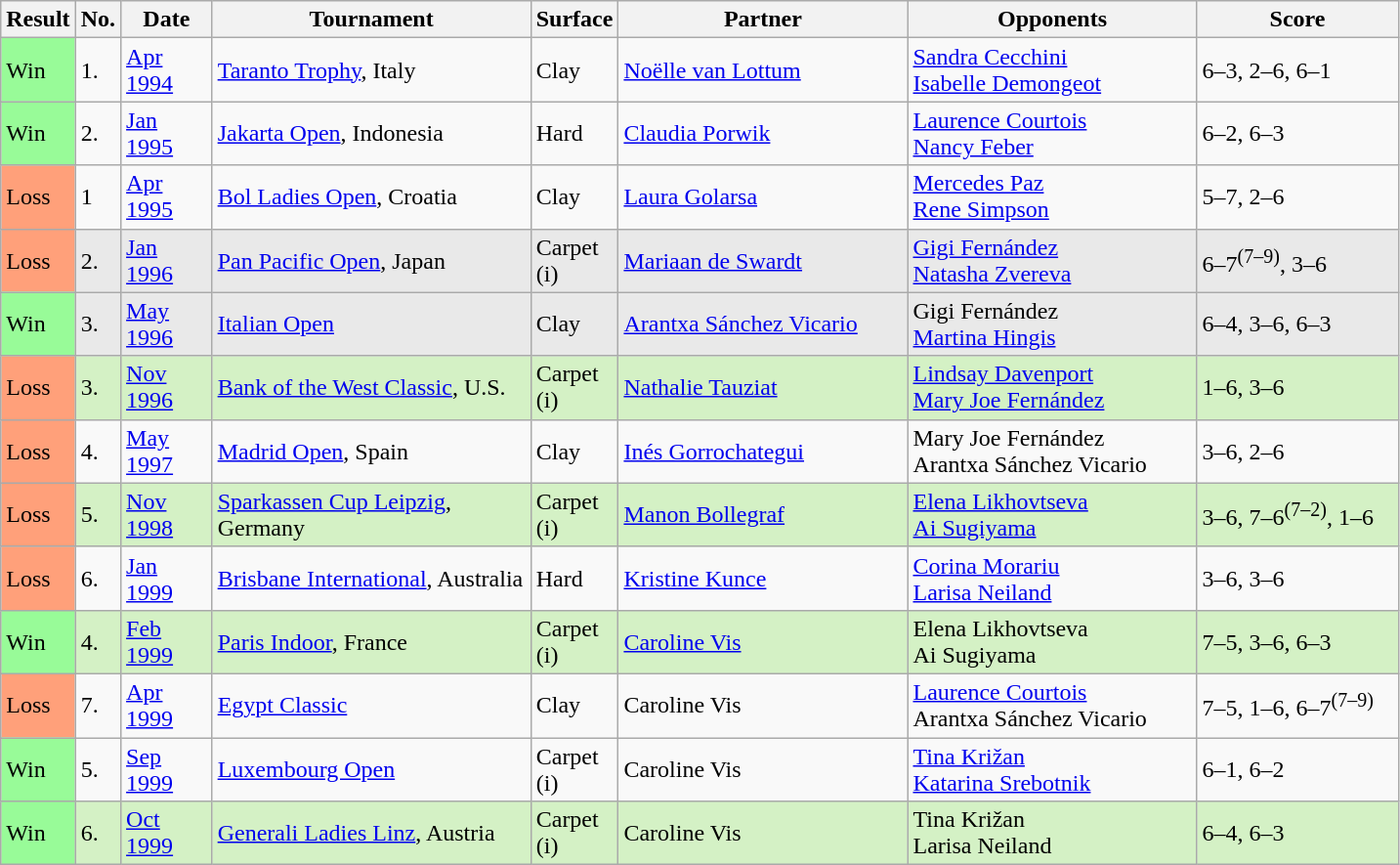<table class="sortable wikitable">
<tr>
<th>Result</th>
<th style="width:20px" class="unsortable">No.</th>
<th style="width:55px">Date</th>
<th style="width:210px">Tournament</th>
<th style="width:50px">Surface</th>
<th style="width:190px">Partner</th>
<th style="width:190px">Opponents</th>
<th style="width:130px" class="unsortable">Score</th>
</tr>
<tr>
<td style="background:#98fb98;">Win</td>
<td>1.</td>
<td><a href='#'>Apr 1994</a></td>
<td><a href='#'>Taranto Trophy</a>, Italy</td>
<td>Clay</td>
<td> <a href='#'>Noëlle van Lottum</a></td>
<td> <a href='#'>Sandra Cecchini</a><br>  <a href='#'>Isabelle Demongeot</a></td>
<td>6–3, 2–6, 6–1</td>
</tr>
<tr>
<td style="background:#98fb98;">Win</td>
<td>2.</td>
<td><a href='#'>Jan 1995</a></td>
<td><a href='#'>Jakarta Open</a>, Indonesia</td>
<td>Hard</td>
<td> <a href='#'>Claudia Porwik</a></td>
<td> <a href='#'>Laurence Courtois</a><br>  <a href='#'>Nancy Feber</a></td>
<td>6–2, 6–3</td>
</tr>
<tr>
<td style="background:#ffa07a;">Loss</td>
<td>1</td>
<td><a href='#'>Apr 1995</a></td>
<td><a href='#'>Bol Ladies Open</a>, Croatia</td>
<td>Clay</td>
<td> <a href='#'>Laura Golarsa</a></td>
<td> <a href='#'>Mercedes Paz</a><br>  <a href='#'>Rene Simpson</a></td>
<td>5–7, 2–6</td>
</tr>
<tr style="background:#e9e9e9;">
<td style="background:#ffa07a;">Loss</td>
<td>2.</td>
<td><a href='#'>Jan 1996</a></td>
<td><a href='#'>Pan Pacific Open</a>, Japan</td>
<td>Carpet (i)</td>
<td> <a href='#'>Mariaan de Swardt</a></td>
<td> <a href='#'>Gigi Fernández</a><br>  <a href='#'>Natasha Zvereva</a></td>
<td>6–7<sup>(7–9)</sup>, 3–6</td>
</tr>
<tr style="background:#e9e9e9;">
<td style="background:#98fb98;">Win</td>
<td>3.</td>
<td><a href='#'>May 1996</a></td>
<td><a href='#'>Italian Open</a></td>
<td>Clay</td>
<td> <a href='#'>Arantxa Sánchez Vicario</a></td>
<td> Gigi Fernández<br>  <a href='#'>Martina Hingis</a></td>
<td>6–4, 3–6, 6–3</td>
</tr>
<tr style="background:#d4f1c5;">
<td style="background:#ffa07a;">Loss</td>
<td>3.</td>
<td><a href='#'>Nov 1996</a></td>
<td><a href='#'>Bank of the West Classic</a>, U.S.</td>
<td>Carpet (i)</td>
<td> <a href='#'>Nathalie Tauziat</a></td>
<td> <a href='#'>Lindsay Davenport</a><br> <a href='#'>Mary Joe Fernández</a></td>
<td>1–6, 3–6</td>
</tr>
<tr>
<td style="background:#ffa07a;">Loss</td>
<td>4.</td>
<td><a href='#'>May 1997</a></td>
<td><a href='#'>Madrid Open</a>, Spain</td>
<td>Clay</td>
<td> <a href='#'>Inés Gorrochategui</a></td>
<td> Mary Joe Fernández<br> Arantxa Sánchez Vicario</td>
<td>3–6, 2–6</td>
</tr>
<tr style="background:#d4f1c5;">
<td style="background:#ffa07a;">Loss</td>
<td>5.</td>
<td><a href='#'>Nov 1998</a></td>
<td><a href='#'>Sparkassen Cup Leipzig</a>, Germany</td>
<td>Carpet (i)</td>
<td> <a href='#'>Manon Bollegraf</a></td>
<td> <a href='#'>Elena Likhovtseva</a><br> <a href='#'>Ai Sugiyama</a></td>
<td>3–6, 7–6<sup>(7–2)</sup>, 1–6</td>
</tr>
<tr>
<td style="background:#ffa07a;">Loss</td>
<td>6.</td>
<td><a href='#'>Jan 1999</a></td>
<td><a href='#'>Brisbane International</a>, Australia</td>
<td>Hard</td>
<td> <a href='#'>Kristine Kunce</a></td>
<td> <a href='#'>Corina Morariu</a><br> <a href='#'>Larisa Neiland</a></td>
<td>3–6, 3–6</td>
</tr>
<tr style="background:#d4f1c5;">
<td style="background:#98fb98;">Win</td>
<td>4.</td>
<td><a href='#'>Feb 1999</a></td>
<td><a href='#'>Paris Indoor</a>, France</td>
<td>Carpet (i)</td>
<td> <a href='#'>Caroline Vis</a></td>
<td> Elena Likhovtseva<br> Ai Sugiyama</td>
<td>7–5, 3–6, 6–3</td>
</tr>
<tr>
<td style="background:#ffa07a;">Loss</td>
<td>7.</td>
<td><a href='#'>Apr 1999</a></td>
<td><a href='#'>Egypt Classic</a></td>
<td>Clay</td>
<td> Caroline Vis</td>
<td> <a href='#'>Laurence Courtois</a><br> Arantxa Sánchez Vicario</td>
<td>7–5, 1–6, 6–7<sup>(7–9)</sup></td>
</tr>
<tr>
<td style="background:#98fb98;">Win</td>
<td>5.</td>
<td><a href='#'>Sep 1999</a></td>
<td><a href='#'>Luxembourg Open</a></td>
<td>Carpet (i)</td>
<td> Caroline Vis</td>
<td> <a href='#'>Tina Križan</a><br> <a href='#'>Katarina Srebotnik</a></td>
<td>6–1, 6–2</td>
</tr>
<tr style="background:#d4f1c5;">
<td style="background:#98fb98;">Win</td>
<td>6.</td>
<td><a href='#'>Oct 1999</a></td>
<td><a href='#'>Generali Ladies Linz</a>, Austria</td>
<td>Carpet (i)</td>
<td> Caroline Vis</td>
<td> Tina Križan<br> Larisa Neiland</td>
<td>6–4, 6–3</td>
</tr>
</table>
